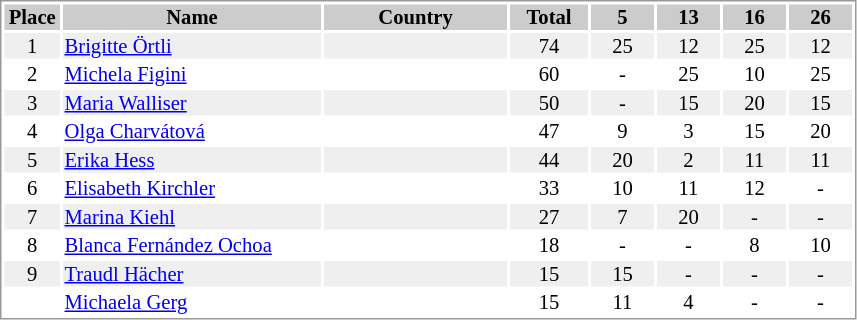<table border="0" style="border: 1px solid #999; background-color:#FFFFFF; text-align:center; font-size:86%; line-height:15px;">
<tr align="center" bgcolor="#CCCCCC">
<th width=35>Place</th>
<th width=170>Name</th>
<th width=120>Country</th>
<th width=50>Total</th>
<th width=40>5</th>
<th width=40>13</th>
<th width=40>16</th>
<th width=40>26</th>
</tr>
<tr bgcolor="#EFEFEF">
<td>1</td>
<td align="left"><a href='#'>Brigitte Örtli</a></td>
<td align="left"></td>
<td>74</td>
<td>25</td>
<td>12</td>
<td>25</td>
<td>12</td>
</tr>
<tr>
<td>2</td>
<td align="left"><a href='#'>Michela Figini</a></td>
<td align="left"></td>
<td>60</td>
<td>-</td>
<td>25</td>
<td>10</td>
<td>25</td>
</tr>
<tr bgcolor="#EFEFEF">
<td>3</td>
<td align="left"><a href='#'>Maria Walliser</a></td>
<td align="left"></td>
<td>50</td>
<td>-</td>
<td>15</td>
<td>20</td>
<td>15</td>
</tr>
<tr>
<td>4</td>
<td align="left"><a href='#'>Olga Charvátová</a></td>
<td align="left"></td>
<td>47</td>
<td>9</td>
<td>3</td>
<td>15</td>
<td>20</td>
</tr>
<tr bgcolor="#EFEFEF">
<td>5</td>
<td align="left"><a href='#'>Erika Hess</a></td>
<td align="left"></td>
<td>44</td>
<td>20</td>
<td>2</td>
<td>11</td>
<td>11</td>
</tr>
<tr>
<td>6</td>
<td align="left"><a href='#'>Elisabeth Kirchler</a></td>
<td align="left"></td>
<td>33</td>
<td>10</td>
<td>11</td>
<td>12</td>
<td>-</td>
</tr>
<tr bgcolor="#EFEFEF">
<td>7</td>
<td align="left"><a href='#'>Marina Kiehl</a></td>
<td align="left"></td>
<td>27</td>
<td>7</td>
<td>20</td>
<td>-</td>
<td>-</td>
</tr>
<tr>
<td>8</td>
<td align="left"><a href='#'>Blanca Fernández Ochoa</a></td>
<td align="left"></td>
<td>18</td>
<td>-</td>
<td>-</td>
<td>8</td>
<td>10</td>
</tr>
<tr bgcolor="#EFEFEF">
<td>9</td>
<td align="left"><a href='#'>Traudl Hächer</a></td>
<td align="left"></td>
<td>15</td>
<td>15</td>
<td>-</td>
<td>-</td>
<td>-</td>
</tr>
<tr>
<td></td>
<td align="left"><a href='#'>Michaela Gerg</a></td>
<td align="left"></td>
<td>15</td>
<td>11</td>
<td>4</td>
<td>-</td>
<td>-</td>
</tr>
</table>
